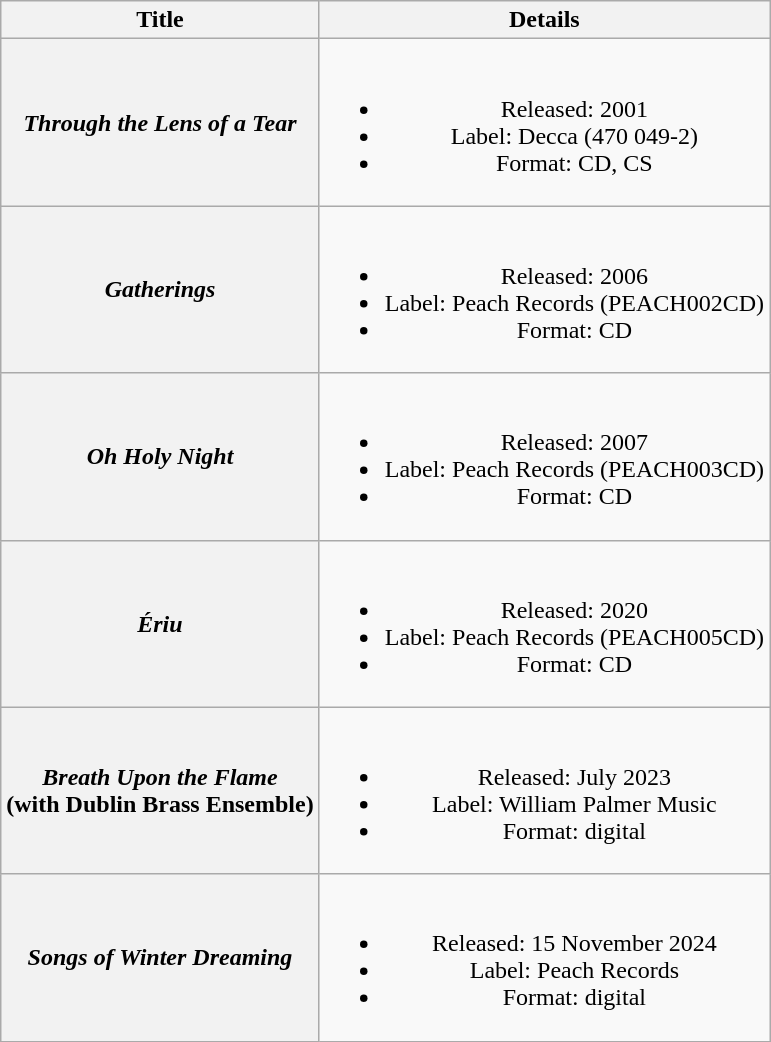<table class="wikitable plainrowheaders" style="text-align:center;" border="1">
<tr>
<th>Title</th>
<th>Details</th>
</tr>
<tr>
<th scope="row"><em>Through the Lens of a Tear</em></th>
<td><br><ul><li>Released: 2001</li><li>Label: Decca (470 049-2)</li><li>Format: CD, CS</li></ul></td>
</tr>
<tr>
<th scope="row"><em>Gatherings</em></th>
<td><br><ul><li>Released: 2006</li><li>Label: Peach Records (PEACH002CD)</li><li>Format: CD</li></ul></td>
</tr>
<tr>
<th scope="row"><em>Oh Holy Night</em></th>
<td><br><ul><li>Released: 2007</li><li>Label: Peach Records (PEACH003CD)</li><li>Format: CD</li></ul></td>
</tr>
<tr>
<th scope="row"><em>Ériu</em></th>
<td><br><ul><li>Released: 2020</li><li>Label: Peach Records (PEACH005CD)</li><li>Format: CD</li></ul></td>
</tr>
<tr>
<th scope="row"><em>Breath Upon the Flame</em> <br> (with Dublin Brass Ensemble)</th>
<td><br><ul><li>Released: July 2023</li><li>Label: William Palmer Music</li><li>Format: digital</li></ul></td>
</tr>
<tr>
<th scope="row"><em>Songs of Winter Dreaming</em></th>
<td><br><ul><li>Released: 15 November 2024</li><li>Label: Peach Records</li><li>Format: digital</li></ul></td>
</tr>
</table>
